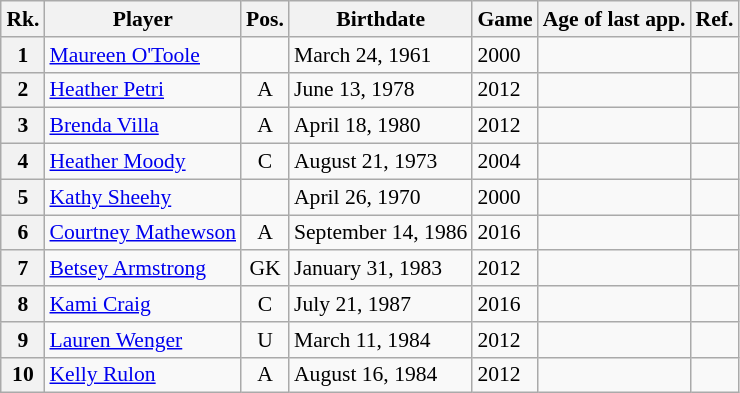<table class="wikitable sortable" style="text-align: left; font-size: 90%; margin-left: 1em;">
<tr>
<th>Rk.</th>
<th>Player</th>
<th>Pos.</th>
<th>Birthdate</th>
<th>Game</th>
<th>Age of last app.</th>
<th>Ref.</th>
</tr>
<tr>
<th>1</th>
<td><a href='#'>Maureen O'Toole</a></td>
<td style="text-align: center;"></td>
<td>March 24, 1961</td>
<td>2000 </td>
<td></td>
<td></td>
</tr>
<tr>
<th>2</th>
<td><a href='#'>Heather Petri</a></td>
<td style="text-align: center;">A</td>
<td>June 13, 1978</td>
<td>2012 </td>
<td></td>
<td></td>
</tr>
<tr>
<th>3</th>
<td><a href='#'>Brenda Villa</a></td>
<td style="text-align: center;">A</td>
<td>April 18, 1980</td>
<td>2012 </td>
<td></td>
<td></td>
</tr>
<tr>
<th>4</th>
<td><a href='#'>Heather Moody</a></td>
<td style="text-align: center;">C</td>
<td>August 21, 1973</td>
<td>2004 </td>
<td></td>
<td></td>
</tr>
<tr>
<th>5</th>
<td><a href='#'>Kathy Sheehy</a></td>
<td style="text-align: center;"></td>
<td>April 26, 1970</td>
<td>2000 </td>
<td></td>
<td></td>
</tr>
<tr>
<th>6</th>
<td><a href='#'>Courtney Mathewson</a></td>
<td style="text-align: center;">A</td>
<td>September 14, 1986</td>
<td>2016 </td>
<td></td>
<td></td>
</tr>
<tr>
<th>7</th>
<td><a href='#'>Betsey Armstrong</a></td>
<td style="text-align: center;">GK</td>
<td>January 31, 1983</td>
<td>2012 </td>
<td></td>
<td></td>
</tr>
<tr>
<th>8</th>
<td><a href='#'>Kami Craig</a></td>
<td style="text-align: center;">C</td>
<td>July 21, 1987</td>
<td>2016 </td>
<td></td>
<td></td>
</tr>
<tr>
<th>9</th>
<td><a href='#'>Lauren Wenger</a></td>
<td style="text-align: center;">U</td>
<td>March 11, 1984</td>
<td>2012 </td>
<td></td>
<td></td>
</tr>
<tr>
<th>10</th>
<td><a href='#'>Kelly Rulon</a></td>
<td style="text-align: center;">A</td>
<td>August 16, 1984</td>
<td>2012 </td>
<td></td>
<td></td>
</tr>
</table>
